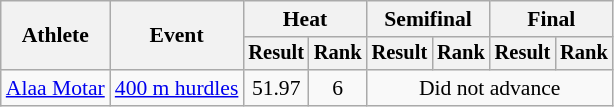<table class=wikitable style="font-size:90%">
<tr>
<th rowspan="2">Athlete</th>
<th rowspan="2">Event</th>
<th colspan="2">Heat</th>
<th colspan="2">Semifinal</th>
<th colspan="2">Final</th>
</tr>
<tr style="font-size:95%">
<th>Result</th>
<th>Rank</th>
<th>Result</th>
<th>Rank</th>
<th>Result</th>
<th>Rank</th>
</tr>
<tr align=center>
<td align=left><a href='#'>Alaa Motar</a></td>
<td align=left><a href='#'>400 m hurdles</a></td>
<td>51.97</td>
<td>6</td>
<td colspan=4>Did not advance</td>
</tr>
</table>
